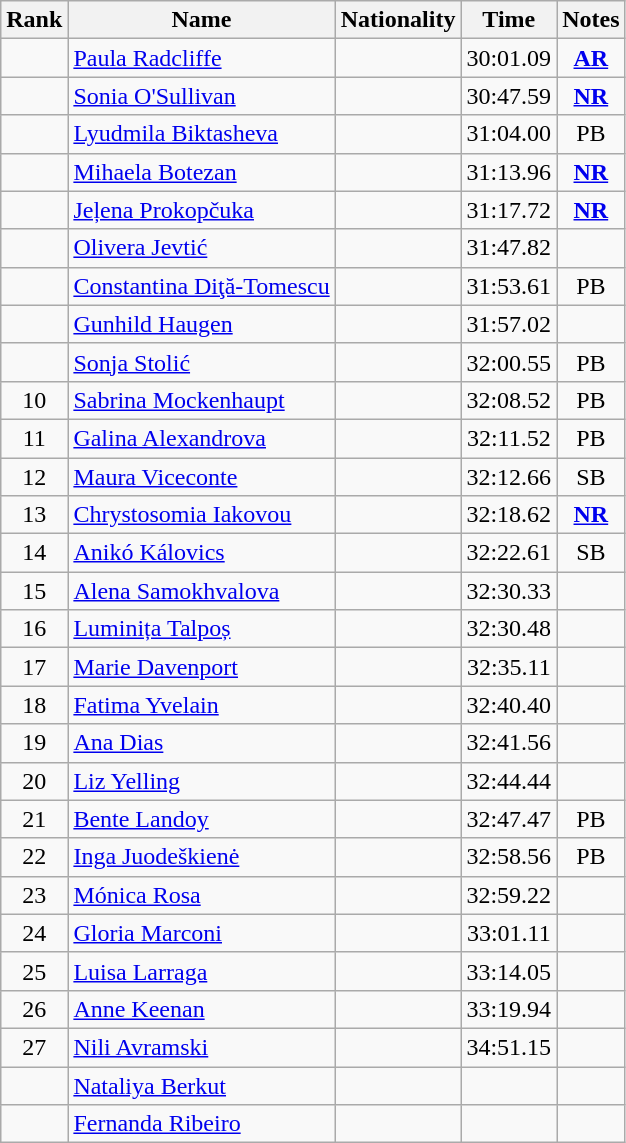<table class="wikitable sortable" style="text-align:center">
<tr>
<th>Rank</th>
<th>Name</th>
<th>Nationality</th>
<th>Time</th>
<th>Notes</th>
</tr>
<tr>
<td></td>
<td align=left><a href='#'>Paula Radcliffe</a></td>
<td align=left></td>
<td>30:01.09</td>
<td><strong><a href='#'>AR</a></strong></td>
</tr>
<tr>
<td></td>
<td align=left><a href='#'>Sonia O'Sullivan</a></td>
<td align=left></td>
<td>30:47.59</td>
<td><strong><a href='#'>NR</a></strong></td>
</tr>
<tr>
<td></td>
<td align=left><a href='#'>Lyudmila Biktasheva</a></td>
<td align=left></td>
<td>31:04.00</td>
<td>PB</td>
</tr>
<tr>
<td></td>
<td align=left><a href='#'>Mihaela Botezan</a></td>
<td align=left></td>
<td>31:13.96</td>
<td><strong><a href='#'>NR</a></strong></td>
</tr>
<tr>
<td></td>
<td align=left><a href='#'>Jeļena Prokopčuka</a></td>
<td align=left></td>
<td>31:17.72</td>
<td><strong><a href='#'>NR</a></strong></td>
</tr>
<tr>
<td></td>
<td align=left><a href='#'>Olivera Jevtić</a></td>
<td align=left></td>
<td>31:47.82</td>
<td></td>
</tr>
<tr>
<td></td>
<td align=left><a href='#'>Constantina Diţă-Tomescu</a></td>
<td align=left></td>
<td>31:53.61</td>
<td>PB</td>
</tr>
<tr>
<td></td>
<td align=left><a href='#'>Gunhild Haugen</a></td>
<td align=left></td>
<td>31:57.02</td>
<td></td>
</tr>
<tr>
<td></td>
<td align=left><a href='#'>Sonja Stolić</a></td>
<td align=left></td>
<td>32:00.55</td>
<td>PB</td>
</tr>
<tr>
<td>10</td>
<td align=left><a href='#'>Sabrina Mockenhaupt</a></td>
<td align=left></td>
<td>32:08.52</td>
<td>PB</td>
</tr>
<tr>
<td>11</td>
<td align=left><a href='#'>Galina Alexandrova</a></td>
<td align=left></td>
<td>32:11.52</td>
<td>PB</td>
</tr>
<tr>
<td>12</td>
<td align=left><a href='#'>Maura Viceconte</a></td>
<td align=left></td>
<td>32:12.66</td>
<td>SB</td>
</tr>
<tr>
<td>13</td>
<td align=left><a href='#'>Chrystosomia Iakovou</a></td>
<td align=left></td>
<td>32:18.62</td>
<td><strong><a href='#'>NR</a></strong></td>
</tr>
<tr>
<td>14</td>
<td align=left><a href='#'>Anikó Kálovics</a></td>
<td align=left></td>
<td>32:22.61</td>
<td>SB</td>
</tr>
<tr>
<td>15</td>
<td align=left><a href='#'>Alena Samokhvalova</a></td>
<td align=left></td>
<td>32:30.33</td>
<td></td>
</tr>
<tr>
<td>16</td>
<td align=left><a href='#'>Luminița Talpoș</a></td>
<td align=left></td>
<td>32:30.48</td>
<td></td>
</tr>
<tr>
<td>17</td>
<td align=left><a href='#'>Marie Davenport</a></td>
<td align=left></td>
<td>32:35.11</td>
<td></td>
</tr>
<tr>
<td>18</td>
<td align=left><a href='#'>Fatima Yvelain</a></td>
<td align=left></td>
<td>32:40.40</td>
<td></td>
</tr>
<tr>
<td>19</td>
<td align=left><a href='#'>Ana Dias</a></td>
<td align=left></td>
<td>32:41.56</td>
<td></td>
</tr>
<tr>
<td>20</td>
<td align=left><a href='#'>Liz Yelling</a></td>
<td align=left></td>
<td>32:44.44</td>
<td></td>
</tr>
<tr>
<td>21</td>
<td align=left><a href='#'>Bente Landoy</a></td>
<td align=left></td>
<td>32:47.47</td>
<td>PB</td>
</tr>
<tr>
<td>22</td>
<td align=left><a href='#'>Inga Juodeškienė</a></td>
<td align=left></td>
<td>32:58.56</td>
<td>PB</td>
</tr>
<tr>
<td>23</td>
<td align=left><a href='#'>Mónica Rosa</a></td>
<td align=left></td>
<td>32:59.22</td>
<td></td>
</tr>
<tr>
<td>24</td>
<td align=left><a href='#'>Gloria Marconi</a></td>
<td align=left></td>
<td>33:01.11</td>
<td></td>
</tr>
<tr>
<td>25</td>
<td align=left><a href='#'>Luisa Larraga</a></td>
<td align=left></td>
<td>33:14.05</td>
<td></td>
</tr>
<tr>
<td>26</td>
<td align=left><a href='#'>Anne Keenan</a></td>
<td align=left></td>
<td>33:19.94</td>
<td></td>
</tr>
<tr>
<td>27</td>
<td align=left><a href='#'>Nili Avramski</a></td>
<td align=left></td>
<td>34:51.15</td>
<td></td>
</tr>
<tr>
<td></td>
<td align=left><a href='#'>Nataliya Berkut</a></td>
<td align=left></td>
<td></td>
<td></td>
</tr>
<tr>
<td></td>
<td align=left><a href='#'>Fernanda Ribeiro</a></td>
<td align=left></td>
<td></td>
<td></td>
</tr>
</table>
